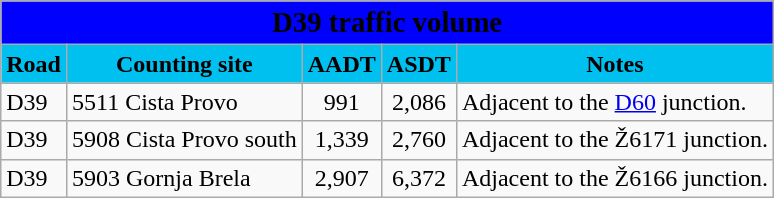<table class="wikitable">
<tr>
<td colspan=5 bgcolor=blue align=center style=margin-top:15><span><big><strong>D39 traffic volume</strong></big></span></td>
</tr>
<tr>
<td align=center bgcolor=00c0f0><strong>Road</strong></td>
<td align=center bgcolor=00c0f0><strong>Counting site</strong></td>
<td align=center bgcolor=00c0f0><strong>AADT</strong></td>
<td align=center bgcolor=00c0f0><strong>ASDT</strong></td>
<td align=center bgcolor=00c0f0><strong>Notes</strong></td>
</tr>
<tr>
<td> D39</td>
<td>5511 Cista Provo</td>
<td align=center>991</td>
<td align=center>2,086</td>
<td>Adjacent to the <a href='#'>D60</a> junction.</td>
</tr>
<tr>
<td> D39</td>
<td>5908 Cista Provo south</td>
<td align=center>1,339</td>
<td align=center>2,760</td>
<td>Adjacent to the Ž6171 junction.</td>
</tr>
<tr>
<td> D39</td>
<td>5903 Gornja Brela</td>
<td align=center>2,907</td>
<td align=center>6,372</td>
<td>Adjacent to the Ž6166 junction.</td>
</tr>
</table>
